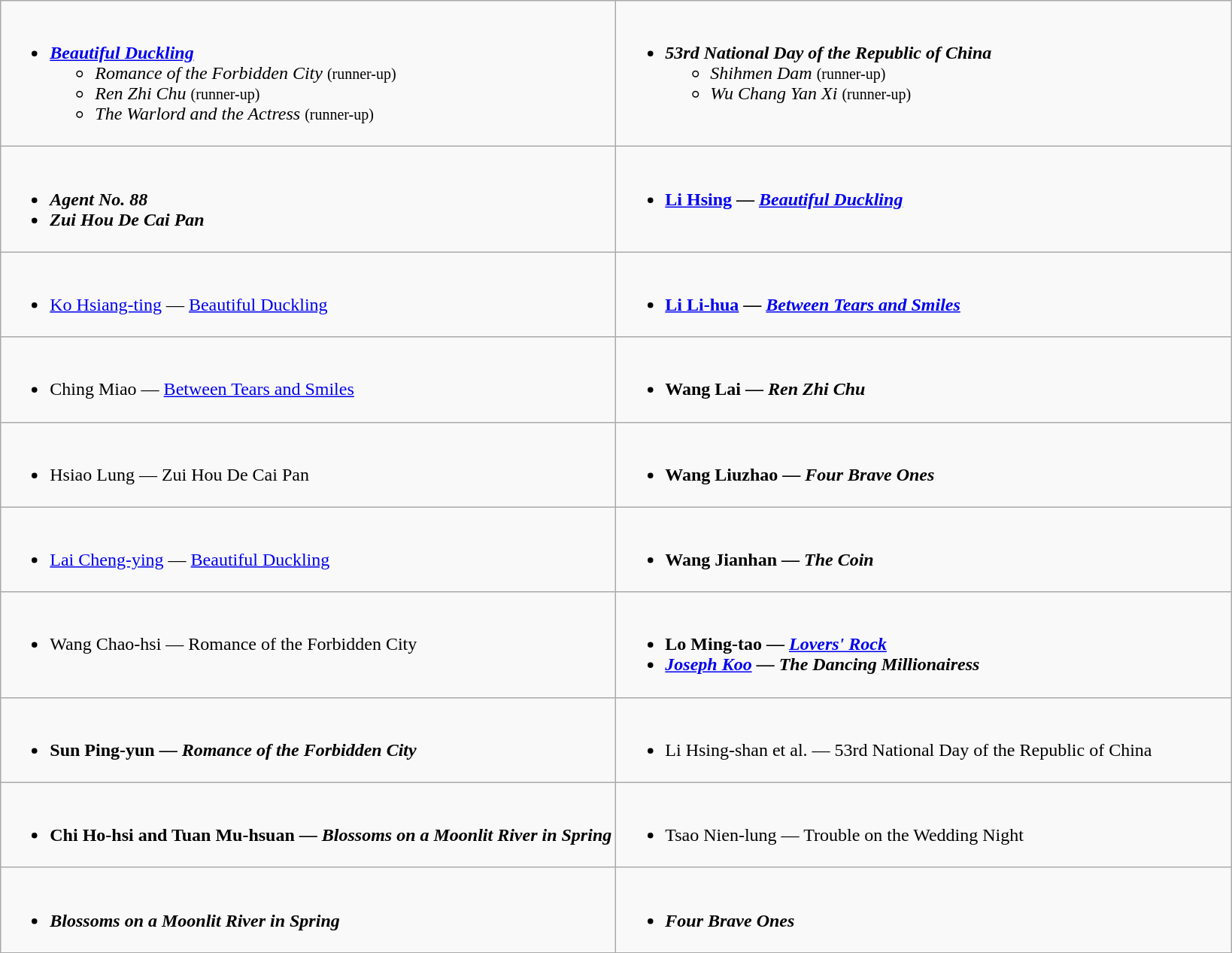<table class=wikitable>
<tr>
<td valign="top" width="50%"><br><ul><li><strong><em><a href='#'>Beautiful Duckling</a></em></strong><ul><li><em>Romance of the Forbidden City</em> <small>(runner-up)</small></li><li><em>Ren Zhi Chu</em> <small>(runner-up)</small></li><li><em>The Warlord and the Actress</em> <small>(runner-up)</small></li></ul></li></ul></td>
<td valign="top" width="50%"><br><ul><li><strong><em>53rd National Day of the Republic of China</em></strong><ul><li><em>Shihmen Dam</em> <small>(runner-up)</small></li><li><em>Wu Chang Yan Xi</em> <small>(runner-up)</small></li></ul></li></ul></td>
</tr>
<tr>
<td valign="top" width="50%"><br><ul><li><strong><em>Agent No. 88</em></strong></li><li><strong><em>Zui Hou De Cai Pan</em></strong></li></ul></td>
<td valign="top" width="50%"><br><ul><li><strong><a href='#'>Li Hsing</a> — <em><a href='#'>Beautiful Duckling</a><strong><em></li></ul></td>
</tr>
<tr>
<td valign="top" width="50%"><br><ul><li></strong><a href='#'>Ko Hsiang-ting</a> — </em><a href='#'>Beautiful Duckling</a></em></strong></li></ul></td>
<td valign="top" width="50%"><br><ul><li><strong><a href='#'>Li Li-hua</a> — <em><a href='#'>Between Tears and Smiles</a><strong><em></li></ul></td>
</tr>
<tr>
<td valign="top" width="50%"><br><ul><li></strong>Ching Miao — </em><a href='#'>Between Tears and Smiles</a></em></strong></li></ul></td>
<td valign="top" width="50%"><br><ul><li><strong>Wang Lai — <em>Ren Zhi Chu<strong><em></li></ul></td>
</tr>
<tr>
<td valign="top" width="50%"><br><ul><li></strong>Hsiao Lung  — </em>Zui Hou De Cai Pan</em></strong></li></ul></td>
<td valign="top" width="50%"><br><ul><li><strong>Wang Liuzhao — <em>Four Brave Ones<strong><em></li></ul></td>
</tr>
<tr>
<td valign="top" width="50%"><br><ul><li></strong><a href='#'>Lai Cheng-ying</a> — </em><a href='#'>Beautiful Duckling</a></em></strong></li></ul></td>
<td valign="top" width="50%"><br><ul><li><strong>Wang Jianhan  — <em>The Coin<strong><em></li></ul></td>
</tr>
<tr>
<td valign="top" width="50%"><br><ul><li></strong>Wang Chao-hsi — </em>Romance of the Forbidden City</em></strong></li></ul></td>
<td valign="top" width="50%"><br><ul><li><strong>Lo Ming-tao — <em><a href='#'>Lovers' Rock</a><strong><em></li><li></strong><a href='#'>Joseph Koo</a> — </em>The Dancing Millionairess</em></strong></li></ul></td>
</tr>
<tr>
<td valign="top" width="50%"><br><ul><li><strong>Sun Ping-yun — <em>Romance of the Forbidden City<strong><em></li></ul></td>
<td valign="top" width="50%"><br><ul><li></strong>Li Hsing-shan et al. — </em>53rd National Day of the Republic of China</em></strong></li></ul></td>
</tr>
<tr>
<td valign="top" width="50%"><br><ul><li><strong>Chi Ho-hsi and Tuan Mu-hsuan — <em>Blossoms on a Moonlit River in Spring<strong><em></li></ul></td>
<td valign="top" width="50%"><br><ul><li></strong>Tsao Nien-lung — </em>Trouble on the Wedding Night</em></strong></li></ul></td>
</tr>
<tr>
<td valign="top" width="50%"><br><ul><li><strong><em>Blossoms on a Moonlit River in Spring</em></strong></li></ul></td>
<td valign="top" width="50%"><br><ul><li><strong><em>Four Brave Ones</em></strong></li></ul></td>
</tr>
<tr>
</tr>
</table>
